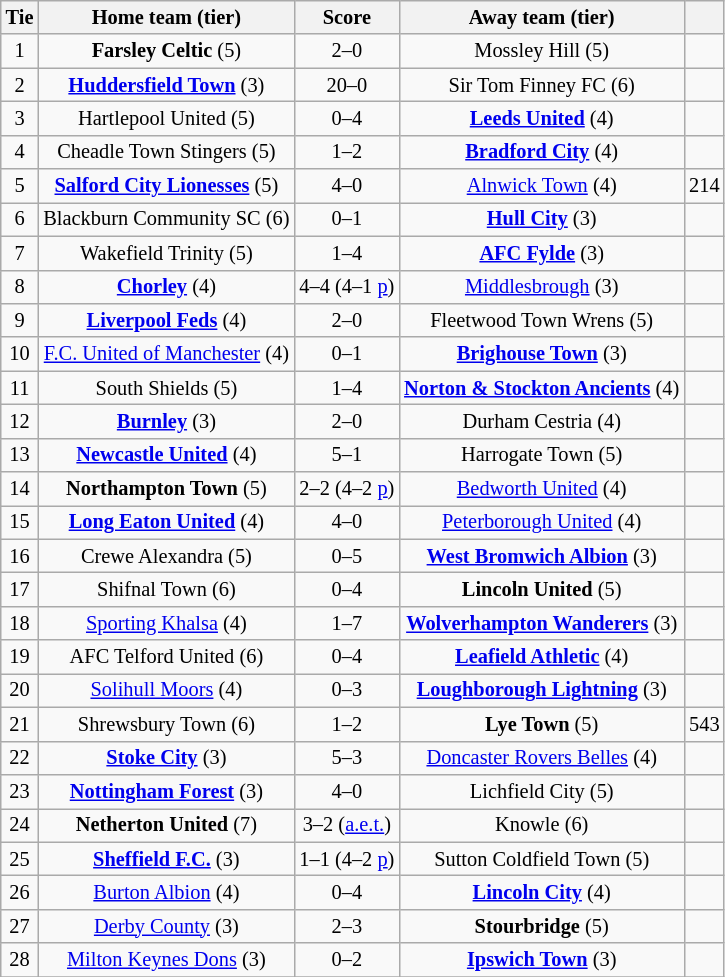<table class="wikitable" style="text-align:center; font-size:85%">
<tr>
<th>Tie</th>
<th>Home team (tier)</th>
<th>Score</th>
<th>Away team (tier)</th>
<th></th>
</tr>
<tr>
<td>1</td>
<td><strong>Farsley Celtic</strong> (5)</td>
<td>2–0</td>
<td>Mossley Hill (5)</td>
<td></td>
</tr>
<tr>
<td>2</td>
<td><strong><a href='#'>Huddersfield Town</a></strong> (3)</td>
<td>20–0</td>
<td>Sir Tom Finney FC (6)</td>
<td></td>
</tr>
<tr>
<td>3</td>
<td>Hartlepool United (5)</td>
<td>0–4</td>
<td><strong><a href='#'>Leeds United</a></strong> (4)</td>
<td></td>
</tr>
<tr>
<td>4</td>
<td>Cheadle Town Stingers (5)</td>
<td>1–2</td>
<td><strong><a href='#'>Bradford City</a></strong> (4)</td>
<td></td>
</tr>
<tr>
<td>5</td>
<td><strong><a href='#'>Salford City Lionesses</a></strong> (5)</td>
<td>4–0</td>
<td><a href='#'>Alnwick Town</a> (4)</td>
<td>214</td>
</tr>
<tr>
<td>6</td>
<td>Blackburn Community SC (6)</td>
<td>0–1</td>
<td><strong><a href='#'>Hull City</a></strong> (3)</td>
<td></td>
</tr>
<tr>
<td>7</td>
<td>Wakefield Trinity (5)</td>
<td>1–4</td>
<td><strong><a href='#'>AFC Fylde</a></strong> (3)</td>
<td></td>
</tr>
<tr>
<td>8</td>
<td><strong><a href='#'>Chorley</a></strong> (4)</td>
<td>4–4 (4–1 <a href='#'>p</a>)</td>
<td><a href='#'>Middlesbrough</a> (3)</td>
<td></td>
</tr>
<tr>
<td>9</td>
<td><strong><a href='#'>Liverpool Feds</a></strong> (4)</td>
<td>2–0</td>
<td>Fleetwood Town Wrens (5)</td>
<td></td>
</tr>
<tr>
<td>10</td>
<td><a href='#'>F.C. United of Manchester</a> (4)</td>
<td>0–1</td>
<td><strong><a href='#'>Brighouse Town</a></strong> (3)</td>
<td></td>
</tr>
<tr>
<td>11</td>
<td>South Shields (5)</td>
<td>1–4</td>
<td><strong><a href='#'>Norton & Stockton Ancients</a></strong> (4)</td>
<td></td>
</tr>
<tr>
<td>12</td>
<td><strong><a href='#'>Burnley</a></strong> (3)</td>
<td>2–0</td>
<td>Durham Cestria (4)</td>
<td></td>
</tr>
<tr>
<td>13</td>
<td><strong><a href='#'>Newcastle United</a></strong> (4)</td>
<td>5–1</td>
<td>Harrogate Town (5)</td>
<td></td>
</tr>
<tr>
<td>14</td>
<td><strong>Northampton Town</strong> (5)</td>
<td>2–2 (4–2 <a href='#'>p</a>)</td>
<td><a href='#'>Bedworth United</a> (4)</td>
<td></td>
</tr>
<tr>
<td>15</td>
<td><strong><a href='#'>Long Eaton United</a></strong> (4)</td>
<td>4–0</td>
<td><a href='#'>Peterborough United</a> (4)</td>
<td></td>
</tr>
<tr>
<td>16</td>
<td>Crewe Alexandra (5)</td>
<td>0–5</td>
<td><strong><a href='#'>West Bromwich Albion</a></strong> (3)</td>
<td></td>
</tr>
<tr>
<td>17</td>
<td>Shifnal Town (6)</td>
<td>0–4</td>
<td><strong>Lincoln United</strong> (5)</td>
<td></td>
</tr>
<tr>
<td>18</td>
<td><a href='#'>Sporting Khalsa</a> (4)</td>
<td>1–7</td>
<td><strong><a href='#'>Wolverhampton Wanderers</a></strong> (3)</td>
<td></td>
</tr>
<tr>
<td>19</td>
<td>AFC Telford United (6)</td>
<td>0–4</td>
<td><strong><a href='#'>Leafield Athletic</a></strong> (4)</td>
<td></td>
</tr>
<tr>
<td>20</td>
<td><a href='#'>Solihull Moors</a> (4)</td>
<td>0–3</td>
<td><strong><a href='#'>Loughborough Lightning</a></strong> (3)</td>
<td></td>
</tr>
<tr>
<td>21</td>
<td>Shrewsbury Town (6)</td>
<td>1–2</td>
<td><strong>Lye Town</strong> (5)</td>
<td>543</td>
</tr>
<tr>
<td>22</td>
<td><strong><a href='#'>Stoke City</a></strong> (3)</td>
<td>5–3</td>
<td><a href='#'>Doncaster Rovers Belles</a> (4)</td>
<td></td>
</tr>
<tr>
<td>23</td>
<td><strong><a href='#'>Nottingham Forest</a></strong> (3)</td>
<td>4–0</td>
<td>Lichfield City (5)</td>
<td></td>
</tr>
<tr>
<td>24</td>
<td><strong>Netherton United</strong> (7)</td>
<td>3–2 (<a href='#'>a.e.t.</a>)</td>
<td>Knowle (6)</td>
<td></td>
</tr>
<tr>
<td>25</td>
<td><strong><a href='#'>Sheffield F.C.</a></strong> (3)</td>
<td>1–1 (4–2 <a href='#'>p</a>)</td>
<td>Sutton Coldfield Town (5)</td>
<td></td>
</tr>
<tr>
<td>26</td>
<td><a href='#'>Burton Albion</a> (4)</td>
<td>0–4</td>
<td><strong><a href='#'>Lincoln City</a></strong> (4)</td>
<td></td>
</tr>
<tr>
<td>27</td>
<td><a href='#'>Derby County</a> (3)</td>
<td>2–3</td>
<td><strong>Stourbridge</strong> (5)</td>
<td></td>
</tr>
<tr>
<td>28</td>
<td><a href='#'>Milton Keynes Dons</a> (3)</td>
<td>0–2</td>
<td><strong><a href='#'>Ipswich Town</a></strong> (3)</td>
<td></td>
</tr>
<tr>
</tr>
</table>
